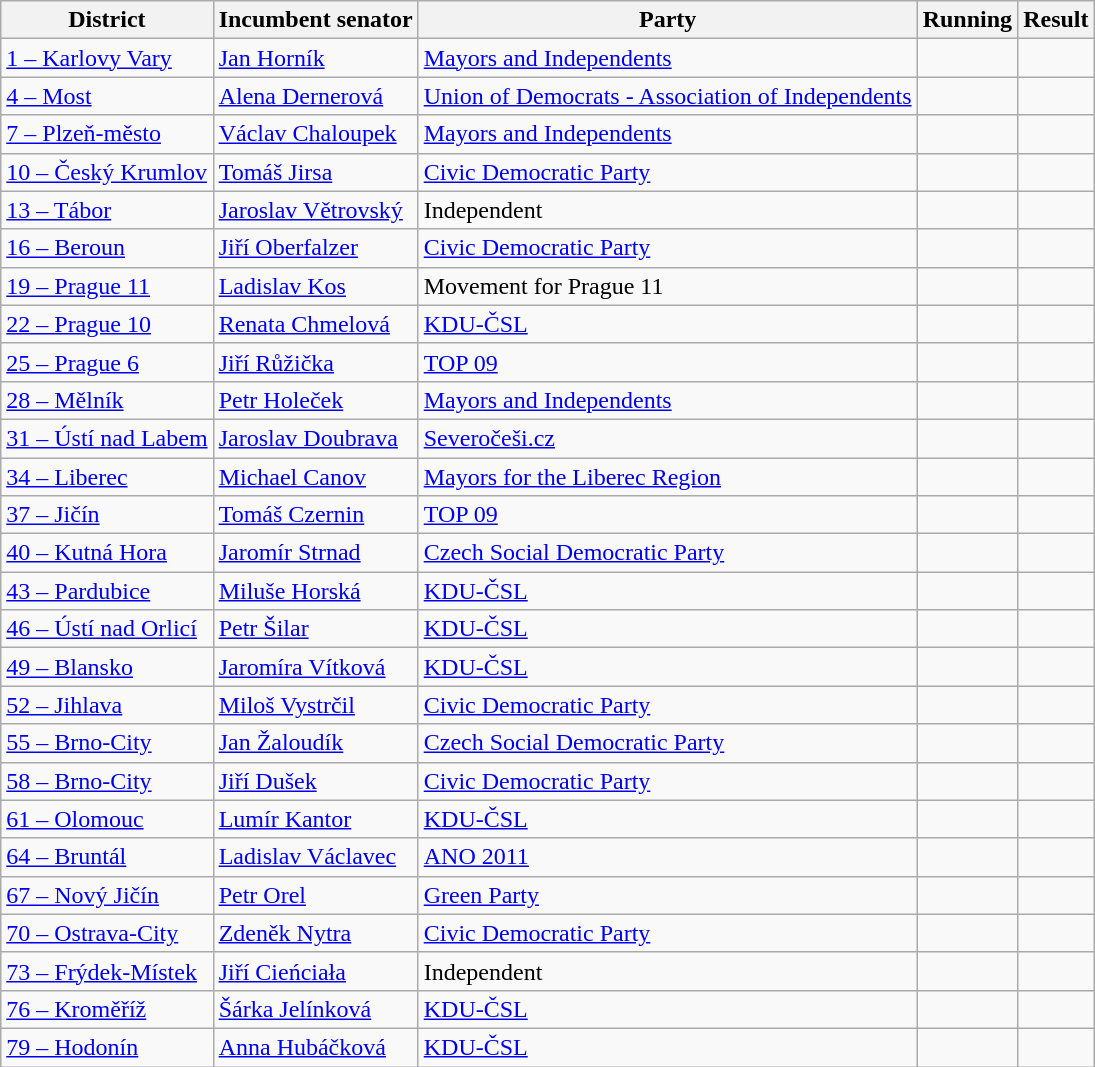<table class="wikitable">
<tr>
<th>District</th>
<th>Incumbent senator</th>
<th>Party</th>
<th>Running</th>
<th>Result</th>
</tr>
<tr>
<td><a href='#'>1 – Karlovy Vary</a></td>
<td><a href='#'>Jan Horník</a></td>
<td><a href='#'>Mayors and Independents</a></td>
<td></td>
<td></td>
</tr>
<tr>
<td><a href='#'>4 – Most</a></td>
<td><a href='#'>Alena Dernerová</a></td>
<td><a href='#'>Union of Democrats - Association of Independents</a></td>
<td></td>
<td></td>
</tr>
<tr>
<td><a href='#'>7 – Plzeň-město</a></td>
<td><a href='#'>Václav Chaloupek</a></td>
<td><a href='#'>Mayors and Independents</a></td>
<td></td>
<td></td>
</tr>
<tr>
<td><a href='#'>10 – Český Krumlov</a></td>
<td><a href='#'>Tomáš Jirsa</a></td>
<td><a href='#'>Civic Democratic Party</a></td>
<td></td>
<td></td>
</tr>
<tr>
<td><a href='#'>13 – Tábor</a></td>
<td><a href='#'>Jaroslav Větrovský</a></td>
<td>Independent</td>
<td></td>
<td></td>
</tr>
<tr>
<td><a href='#'>16 – Beroun</a></td>
<td><a href='#'>Jiří Oberfalzer</a></td>
<td><a href='#'>Civic Democratic Party</a></td>
<td></td>
<td></td>
</tr>
<tr>
<td><a href='#'>19 – Prague 11</a></td>
<td><a href='#'>Ladislav Kos</a></td>
<td>Movement for Prague 11</td>
<td></td>
<td></td>
</tr>
<tr>
<td><a href='#'>22 – Prague 10</a></td>
<td><a href='#'>Renata Chmelová</a></td>
<td><a href='#'>KDU-ČSL</a></td>
<td></td>
<td></td>
</tr>
<tr>
<td><a href='#'>25 – Prague 6</a></td>
<td><a href='#'>Jiří Růžička</a></td>
<td><a href='#'>TOP 09</a></td>
<td></td>
<td></td>
</tr>
<tr>
<td><a href='#'>28 – Mělník</a></td>
<td><a href='#'>Petr Holeček</a></td>
<td><a href='#'>Mayors and Independents</a></td>
<td></td>
<td></td>
</tr>
<tr>
<td><a href='#'>31 – Ústí nad Labem</a></td>
<td><a href='#'>Jaroslav Doubrava</a></td>
<td><a href='#'>Severočeši.cz</a></td>
<td></td>
<td></td>
</tr>
<tr>
<td><a href='#'>34 – Liberec</a></td>
<td><a href='#'>Michael Canov</a></td>
<td><a href='#'>Mayors for the Liberec Region</a></td>
<td></td>
<td></td>
</tr>
<tr>
<td><a href='#'>37 – Jičín</a></td>
<td><a href='#'>Tomáš Czernin</a></td>
<td><a href='#'>TOP 09</a></td>
<td></td>
<td></td>
</tr>
<tr>
<td><a href='#'>40 – Kutná Hora</a></td>
<td><a href='#'>Jaromír Strnad</a></td>
<td><a href='#'>Czech Social Democratic Party</a></td>
<td></td>
<td></td>
</tr>
<tr>
<td><a href='#'>43 – Pardubice</a></td>
<td><a href='#'>Miluše Horská</a></td>
<td><a href='#'>KDU-ČSL</a></td>
<td></td>
<td></td>
</tr>
<tr>
<td><a href='#'>46 – Ústí nad Orlicí</a></td>
<td><a href='#'>Petr Šilar</a></td>
<td><a href='#'>KDU-ČSL</a></td>
<td></td>
<td></td>
</tr>
<tr>
<td><a href='#'>49 – Blansko</a></td>
<td><a href='#'>Jaromíra Vítková</a></td>
<td><a href='#'>KDU-ČSL</a></td>
<td></td>
<td></td>
</tr>
<tr>
<td><a href='#'>52 – Jihlava</a></td>
<td><a href='#'>Miloš Vystrčil</a></td>
<td><a href='#'>Civic Democratic Party</a></td>
<td></td>
<td></td>
</tr>
<tr>
<td><a href='#'>55 – Brno-City</a></td>
<td><a href='#'>Jan Žaloudík</a></td>
<td><a href='#'>Czech Social Democratic Party</a></td>
<td></td>
<td></td>
</tr>
<tr>
<td><a href='#'>58 – Brno-City</a></td>
<td><a href='#'>Jiří Dušek</a></td>
<td><a href='#'>Civic Democratic Party</a></td>
<td></td>
<td></td>
</tr>
<tr>
<td><a href='#'>61 – Olomouc</a></td>
<td><a href='#'>Lumír Kantor</a></td>
<td><a href='#'>KDU-ČSL</a></td>
<td></td>
<td></td>
</tr>
<tr>
<td><a href='#'>64 – Bruntál</a></td>
<td><a href='#'>Ladislav Václavec</a></td>
<td><a href='#'>ANO 2011</a></td>
<td></td>
<td></td>
</tr>
<tr>
<td><a href='#'>67 – Nový Jičín</a></td>
<td><a href='#'>Petr Orel</a></td>
<td><a href='#'>Green Party</a></td>
<td></td>
<td></td>
</tr>
<tr>
<td><a href='#'>70 – Ostrava-City</a></td>
<td><a href='#'>Zdeněk Nytra</a></td>
<td><a href='#'>Civic Democratic Party</a></td>
<td></td>
<td></td>
</tr>
<tr>
<td><a href='#'>73 – Frýdek-Místek</a></td>
<td><a href='#'>Jiří Cieńciała</a></td>
<td>Independent</td>
<td></td>
<td></td>
</tr>
<tr>
<td><a href='#'>76 – Kroměříž</a></td>
<td><a href='#'>Šárka Jelínková</a></td>
<td><a href='#'>KDU-ČSL</a></td>
<td></td>
<td></td>
</tr>
<tr>
<td><a href='#'>79 – Hodonín</a></td>
<td><a href='#'>Anna Hubáčková</a></td>
<td><a href='#'>KDU-ČSL</a></td>
<td></td>
<td></td>
</tr>
</table>
